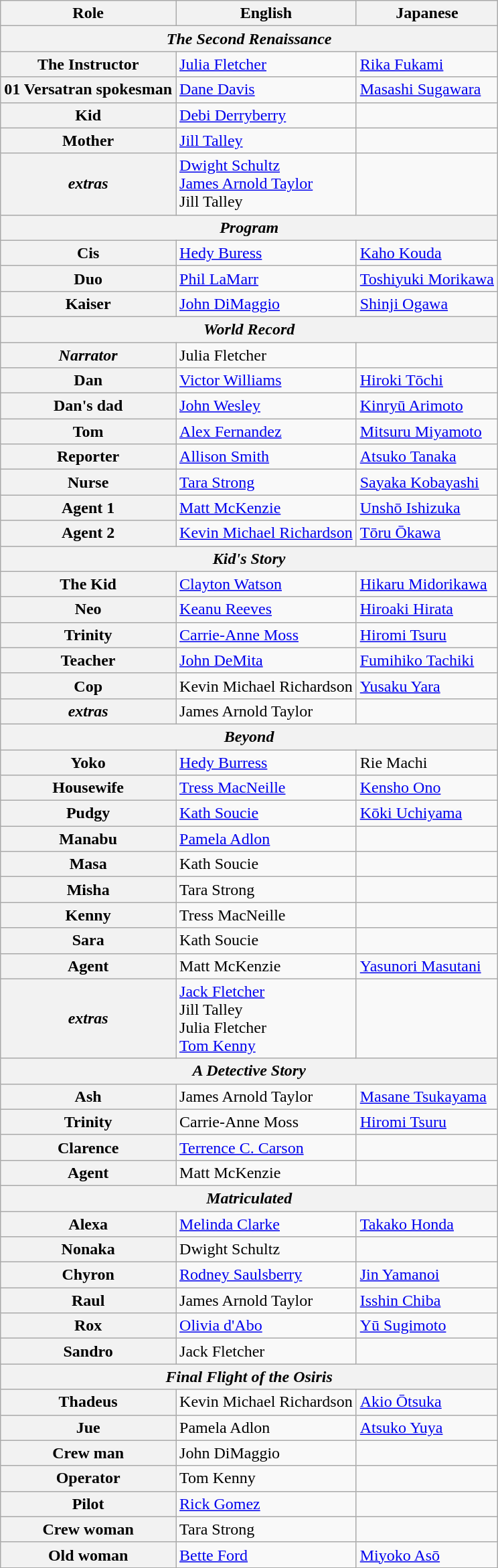<table class="wikitable">
<tr>
<th>Role</th>
<th>English</th>
<th>Japanese</th>
</tr>
<tr>
<th colspan="3"><em>The Second Renaissance</em></th>
</tr>
<tr>
<th>The Instructor</th>
<td><a href='#'>Julia Fletcher</a></td>
<td><a href='#'>Rika Fukami</a></td>
</tr>
<tr>
<th>01 Versatran spokesman</th>
<td><a href='#'>Dane Davis</a></td>
<td><a href='#'>Masashi Sugawara</a></td>
</tr>
<tr>
<th>Kid</th>
<td><a href='#'>Debi Derryberry</a></td>
<td></td>
</tr>
<tr>
<th>Mother</th>
<td><a href='#'>Jill Talley</a></td>
<td></td>
</tr>
<tr>
<th><em>extras</em></th>
<td><a href='#'>Dwight Schultz</a><br><a href='#'>James Arnold Taylor</a><br>Jill Talley</td>
<td></td>
</tr>
<tr>
<th colspan="3"><em>Program</em></th>
</tr>
<tr>
<th>Cis</th>
<td><a href='#'>Hedy Buress</a></td>
<td><a href='#'>Kaho Kouda</a></td>
</tr>
<tr>
<th>Duo</th>
<td><a href='#'>Phil LaMarr</a></td>
<td><a href='#'>Toshiyuki Morikawa</a></td>
</tr>
<tr>
<th>Kaiser</th>
<td><a href='#'>John DiMaggio</a></td>
<td><a href='#'>Shinji Ogawa</a></td>
</tr>
<tr>
<th colspan="3"><em>World Record</em></th>
</tr>
<tr>
<th><em>Narrator</em></th>
<td>Julia Fletcher</td>
<td></td>
</tr>
<tr>
<th>Dan</th>
<td><a href='#'>Victor Williams</a></td>
<td><a href='#'>Hiroki Tōchi</a></td>
</tr>
<tr>
<th>Dan's dad</th>
<td><a href='#'>John Wesley</a></td>
<td><a href='#'>Kinryū Arimoto</a></td>
</tr>
<tr>
<th>Tom</th>
<td><a href='#'>Alex Fernandez</a></td>
<td><a href='#'>Mitsuru Miyamoto</a></td>
</tr>
<tr>
<th>Reporter</th>
<td><a href='#'>Allison Smith</a></td>
<td><a href='#'>Atsuko Tanaka</a></td>
</tr>
<tr>
<th>Nurse</th>
<td><a href='#'>Tara Strong</a></td>
<td><a href='#'>Sayaka Kobayashi</a></td>
</tr>
<tr>
<th>Agent 1</th>
<td><a href='#'>Matt McKenzie</a></td>
<td><a href='#'>Unshō Ishizuka</a></td>
</tr>
<tr>
<th>Agent 2</th>
<td><a href='#'>Kevin Michael Richardson</a></td>
<td><a href='#'>Tōru Ōkawa</a></td>
</tr>
<tr>
<th colspan="3"><em>Kid's Story</em></th>
</tr>
<tr>
<th>The Kid</th>
<td><a href='#'>Clayton Watson</a></td>
<td><a href='#'>Hikaru Midorikawa</a></td>
</tr>
<tr>
<th>Neo</th>
<td><a href='#'>Keanu Reeves</a></td>
<td><a href='#'>Hiroaki Hirata</a></td>
</tr>
<tr>
<th>Trinity</th>
<td><a href='#'>Carrie-Anne Moss</a></td>
<td><a href='#'>Hiromi Tsuru</a></td>
</tr>
<tr>
<th>Teacher</th>
<td><a href='#'>John DeMita</a></td>
<td><a href='#'>Fumihiko Tachiki</a></td>
</tr>
<tr>
<th>Cop</th>
<td>Kevin Michael Richardson</td>
<td><a href='#'>Yusaku Yara</a></td>
</tr>
<tr>
<th><em>extras</em></th>
<td>James Arnold Taylor</td>
<td></td>
</tr>
<tr>
<th colspan="3"><em>Beyond</em></th>
</tr>
<tr>
<th>Yoko</th>
<td><a href='#'>Hedy Burress</a></td>
<td>Rie Machi</td>
</tr>
<tr>
<th>Housewife</th>
<td><a href='#'>Tress MacNeille</a></td>
<td><a href='#'>Kensho Ono</a></td>
</tr>
<tr>
<th>Pudgy</th>
<td><a href='#'>Kath Soucie</a></td>
<td><a href='#'>Kōki Uchiyama</a></td>
</tr>
<tr>
<th>Manabu</th>
<td><a href='#'>Pamela Adlon</a></td>
<td></td>
</tr>
<tr>
<th>Masa</th>
<td>Kath Soucie</td>
<td></td>
</tr>
<tr>
<th>Misha</th>
<td>Tara Strong</td>
<td></td>
</tr>
<tr>
<th>Kenny</th>
<td>Tress MacNeille</td>
<td></td>
</tr>
<tr>
<th>Sara</th>
<td>Kath Soucie</td>
<td></td>
</tr>
<tr>
<th>Agent</th>
<td>Matt McKenzie</td>
<td><a href='#'>Yasunori Masutani</a></td>
</tr>
<tr>
<th><em>extras</em></th>
<td><a href='#'>Jack Fletcher</a><br>Jill Talley<br>Julia Fletcher<br><a href='#'>Tom Kenny</a></td>
<td></td>
</tr>
<tr>
<th colspan="3"><em>A Detective Story</em></th>
</tr>
<tr>
<th>Ash</th>
<td>James Arnold Taylor</td>
<td><a href='#'>Masane Tsukayama</a></td>
</tr>
<tr>
<th>Trinity</th>
<td>Carrie-Anne Moss</td>
<td><a href='#'>Hiromi Tsuru</a></td>
</tr>
<tr>
<th>Clarence</th>
<td><a href='#'>Terrence C. Carson</a></td>
<td></td>
</tr>
<tr>
<th>Agent</th>
<td>Matt McKenzie</td>
<td></td>
</tr>
<tr>
<th colspan="3"><em>Matriculated</em></th>
</tr>
<tr>
<th>Alexa</th>
<td><a href='#'>Melinda Clarke</a></td>
<td><a href='#'>Takako Honda</a></td>
</tr>
<tr>
<th>Nonaka</th>
<td>Dwight Schultz</td>
<td></td>
</tr>
<tr>
<th>Chyron</th>
<td><a href='#'>Rodney Saulsberry</a></td>
<td><a href='#'>Jin Yamanoi</a></td>
</tr>
<tr>
<th>Raul</th>
<td>James Arnold Taylor</td>
<td><a href='#'>Isshin Chiba</a></td>
</tr>
<tr>
<th>Rox</th>
<td><a href='#'>Olivia d'Abo</a></td>
<td><a href='#'>Yū Sugimoto</a></td>
</tr>
<tr>
<th>Sandro</th>
<td>Jack Fletcher</td>
<td></td>
</tr>
<tr>
<th colspan="3"><em>Final Flight of the Osiris</em></th>
</tr>
<tr>
<th>Thadeus</th>
<td>Kevin Michael Richardson</td>
<td><a href='#'>Akio Ōtsuka</a></td>
</tr>
<tr>
<th>Jue</th>
<td>Pamela Adlon</td>
<td><a href='#'>Atsuko Yuya</a></td>
</tr>
<tr>
<th>Crew man</th>
<td>John DiMaggio</td>
<td></td>
</tr>
<tr>
<th>Operator</th>
<td>Tom Kenny</td>
<td></td>
</tr>
<tr>
<th>Pilot</th>
<td><a href='#'>Rick Gomez</a></td>
<td></td>
</tr>
<tr>
<th>Crew woman</th>
<td>Tara Strong</td>
<td></td>
</tr>
<tr>
<th>Old woman</th>
<td><a href='#'>Bette Ford</a></td>
<td><a href='#'>Miyoko Asō</a></td>
</tr>
</table>
